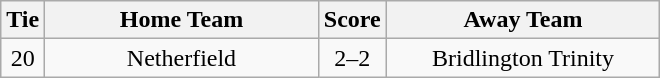<table class="wikitable" style="text-align:center;">
<tr>
<th width=20>Tie</th>
<th width=175>Home Team</th>
<th width=20>Score</th>
<th width=175>Away Team</th>
</tr>
<tr>
<td>20</td>
<td>Netherfield</td>
<td>2–2</td>
<td>Bridlington Trinity</td>
</tr>
</table>
